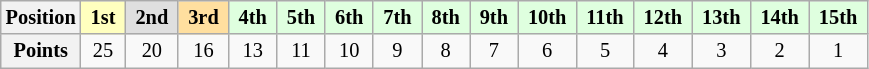<table class="wikitable" style="font-size: 85%; text-align:center">
<tr>
<th>Position</th>
<td style="background:#ffffbf;"> <strong>1st</strong> </td>
<td style="background:#dfdfdf;"> <strong>2nd</strong> </td>
<td style="background:#ffdf9f;"> <strong>3rd</strong> </td>
<td style="background:#dfffdf;"> <strong>4th</strong> </td>
<td style="background:#dfffdf;"> <strong>5th</strong> </td>
<td style="background:#dfffdf;"> <strong>6th</strong> </td>
<td style="background:#dfffdf;"> <strong>7th</strong> </td>
<td style="background:#dfffdf;"> <strong>8th</strong> </td>
<td style="background:#dfffdf;"> <strong>9th</strong> </td>
<td style="background:#dfffdf;"> <strong>10th</strong> </td>
<td style="background:#dfffdf;"> <strong>11th</strong> </td>
<td style="background:#dfffdf;"> <strong>12th</strong> </td>
<td style="background:#dfffdf;"> <strong>13th</strong> </td>
<td style="background:#dfffdf;"> <strong>14th</strong> </td>
<td style="background:#dfffdf;"> <strong>15th</strong> </td>
</tr>
<tr>
<th>Points</th>
<td>25</td>
<td>20</td>
<td>16</td>
<td>13</td>
<td>11</td>
<td>10</td>
<td>9</td>
<td>8</td>
<td>7</td>
<td>6</td>
<td>5</td>
<td>4</td>
<td>3</td>
<td>2</td>
<td>1</td>
</tr>
</table>
